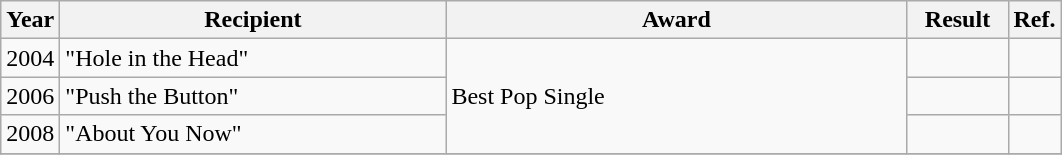<table class="wikitable">
<tr>
<th>Year</th>
<th width="250">Recipient</th>
<th width="300">Award</th>
<th width="60">Result</th>
<th>Ref.</th>
</tr>
<tr>
<td>2004</td>
<td>"Hole in the Head"</td>
<td rowspan="3">Best Pop Single</td>
<td></td>
<td align="center"></td>
</tr>
<tr>
<td>2006</td>
<td>"Push the Button"</td>
<td></td>
<td align="center"></td>
</tr>
<tr>
<td>2008</td>
<td>"About You Now"</td>
<td></td>
<td align="center"></td>
</tr>
<tr>
</tr>
</table>
